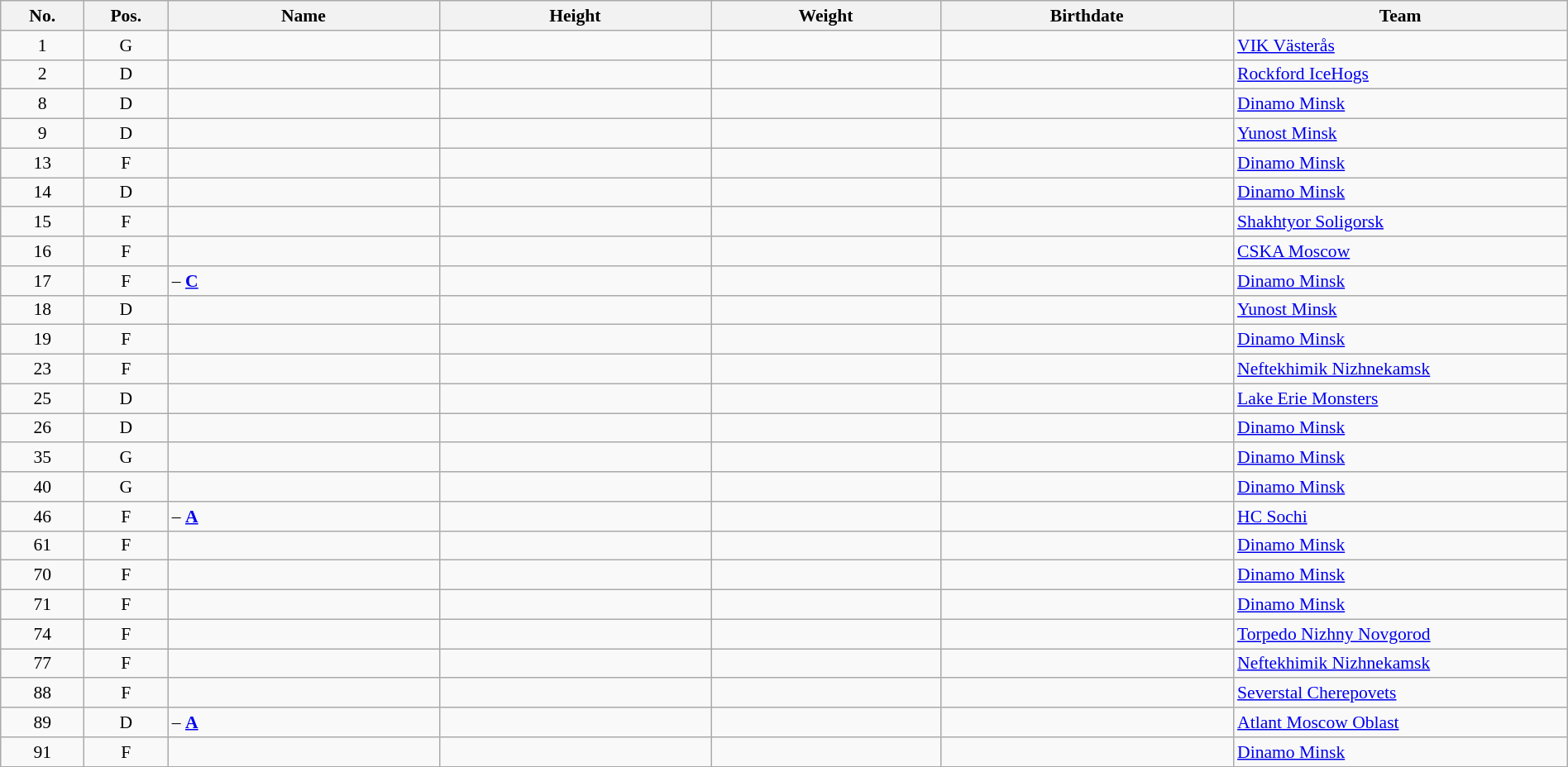<table width="100%" class="wikitable sortable" style="font-size: 90%; text-align: center;">
<tr>
<th style="width:  4%;">No.</th>
<th style="width:  4%;">Pos.</th>
<th style="width: 13%;">Name</th>
<th style="width: 13%;">Height</th>
<th style="width: 11%;">Weight</th>
<th style="width: 14%;">Birthdate</th>
<th style="width: 16%;">Team</th>
</tr>
<tr>
<td>1</td>
<td>G</td>
<td align=left></td>
<td></td>
<td></td>
<td></td>
<td style="text-align:left;"> <a href='#'>VIK Västerås</a></td>
</tr>
<tr>
<td>2</td>
<td>D</td>
<td align=left></td>
<td></td>
<td></td>
<td></td>
<td style="text-align:left;"> <a href='#'>Rockford IceHogs</a></td>
</tr>
<tr>
<td>8</td>
<td>D</td>
<td align=left></td>
<td></td>
<td></td>
<td></td>
<td style="text-align:left;"> <a href='#'>Dinamo Minsk</a></td>
</tr>
<tr>
<td>9</td>
<td>D</td>
<td align=left></td>
<td></td>
<td></td>
<td></td>
<td style="text-align:left;"> <a href='#'>Yunost Minsk</a></td>
</tr>
<tr>
<td>13</td>
<td>F</td>
<td align=left></td>
<td></td>
<td></td>
<td></td>
<td style="text-align:left;"> <a href='#'>Dinamo Minsk</a></td>
</tr>
<tr>
<td>14</td>
<td>D</td>
<td align=left></td>
<td></td>
<td></td>
<td></td>
<td style="text-align:left;"> <a href='#'>Dinamo Minsk</a></td>
</tr>
<tr>
<td>15</td>
<td>F</td>
<td align=left></td>
<td></td>
<td></td>
<td></td>
<td style="text-align:left;"> <a href='#'>Shakhtyor Soligorsk</a></td>
</tr>
<tr>
<td>16</td>
<td>F</td>
<td align=left></td>
<td></td>
<td></td>
<td></td>
<td style="text-align:left;"> <a href='#'>CSKA Moscow</a></td>
</tr>
<tr>
<td>17</td>
<td>F</td>
<td align=left> – <strong><a href='#'>C</a></strong></td>
<td></td>
<td></td>
<td></td>
<td style="text-align:left;"> <a href='#'>Dinamo Minsk</a></td>
</tr>
<tr>
<td>18</td>
<td>D</td>
<td align=left></td>
<td></td>
<td></td>
<td></td>
<td style="text-align:left;"> <a href='#'>Yunost Minsk</a></td>
</tr>
<tr>
<td>19</td>
<td>F</td>
<td align=left></td>
<td></td>
<td></td>
<td></td>
<td style="text-align:left;"> <a href='#'>Dinamo Minsk</a></td>
</tr>
<tr>
<td>23</td>
<td>F</td>
<td align=left></td>
<td></td>
<td></td>
<td></td>
<td style="text-align:left;"> <a href='#'>Neftekhimik Nizhnekamsk</a></td>
</tr>
<tr>
<td>25</td>
<td>D</td>
<td align=left></td>
<td></td>
<td></td>
<td></td>
<td style="text-align:left;"> <a href='#'>Lake Erie Monsters</a></td>
</tr>
<tr>
<td>26</td>
<td>D</td>
<td align=left></td>
<td></td>
<td></td>
<td></td>
<td style="text-align:left;"> <a href='#'>Dinamo Minsk</a></td>
</tr>
<tr>
<td>35</td>
<td>G</td>
<td align=left></td>
<td></td>
<td></td>
<td></td>
<td style="text-align:left;"> <a href='#'>Dinamo Minsk</a></td>
</tr>
<tr>
<td>40</td>
<td>G</td>
<td align=left></td>
<td></td>
<td></td>
<td></td>
<td style="text-align:left;"> <a href='#'>Dinamo Minsk</a></td>
</tr>
<tr>
<td>46</td>
<td>F</td>
<td align=left> – <strong><a href='#'>A</a></strong></td>
<td></td>
<td></td>
<td></td>
<td style="text-align:left;"> <a href='#'>HC Sochi</a></td>
</tr>
<tr>
<td>61</td>
<td>F</td>
<td align=left></td>
<td></td>
<td></td>
<td></td>
<td style="text-align:left;"> <a href='#'>Dinamo Minsk</a></td>
</tr>
<tr>
<td>70</td>
<td>F</td>
<td align=left></td>
<td></td>
<td></td>
<td></td>
<td style="text-align:left;"> <a href='#'>Dinamo Minsk</a></td>
</tr>
<tr>
<td>71</td>
<td>F</td>
<td align=left></td>
<td></td>
<td></td>
<td></td>
<td style="text-align:left;"> <a href='#'>Dinamo Minsk</a></td>
</tr>
<tr>
<td>74</td>
<td>F</td>
<td align=left></td>
<td></td>
<td></td>
<td></td>
<td style="text-align:left;"> <a href='#'>Torpedo Nizhny Novgorod</a></td>
</tr>
<tr>
<td>77</td>
<td>F</td>
<td align=left></td>
<td></td>
<td></td>
<td></td>
<td style="text-align:left;"> <a href='#'>Neftekhimik Nizhnekamsk</a></td>
</tr>
<tr>
<td>88</td>
<td>F</td>
<td align=left></td>
<td></td>
<td></td>
<td></td>
<td style="text-align:left;"> <a href='#'>Severstal Cherepovets</a></td>
</tr>
<tr>
<td>89</td>
<td>D</td>
<td align=left> – <strong><a href='#'>A</a></strong></td>
<td></td>
<td></td>
<td></td>
<td style="text-align:left;"> <a href='#'>Atlant Moscow Oblast</a></td>
</tr>
<tr>
<td>91</td>
<td>F</td>
<td align=left></td>
<td></td>
<td></td>
<td></td>
<td style="text-align:left;"> <a href='#'>Dinamo Minsk</a></td>
</tr>
</table>
